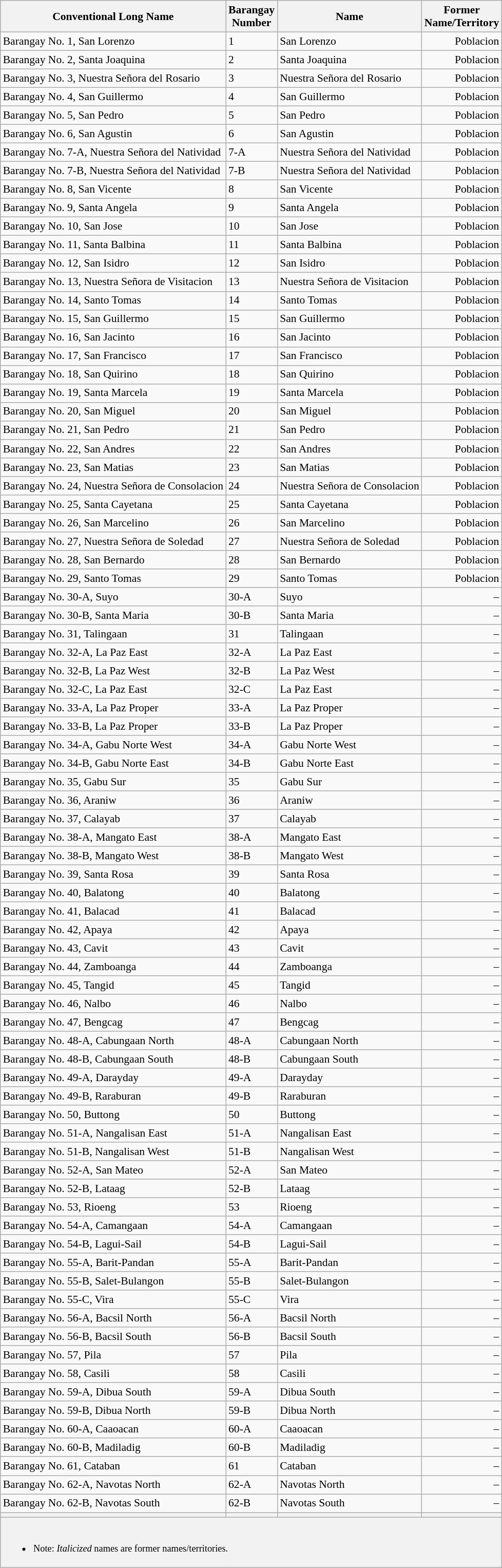<table class="wikitable collapsible sortable collapsed" style="font-size:90%; line-height:1.20em; margin:auto;">
<tr>
<th>Conventional Long Name</th>
<th>Barangay<br>Number</th>
<th>Name</th>
<th>Former<br>Name/Territory</th>
</tr>
<tr>
<td>Barangay No. 1, San Lorenzo </td>
<td>1</td>
<td>San Lorenzo</td>
<td style="text-align:right;">Poblacion</td>
</tr>
<tr>
<td>Barangay No. 2, Santa Joaquina </td>
<td>2</td>
<td>Santa Joaquina</td>
<td style="text-align:right;">Poblacion</td>
</tr>
<tr>
<td>Barangay No. 3, Nuestra Señora del Rosario </td>
<td>3</td>
<td>Nuestra Señora del Rosario</td>
<td style="text-align:right;">Poblacion</td>
</tr>
<tr>
<td>Barangay No. 4, San Guillermo </td>
<td>4</td>
<td>San Guillermo</td>
<td style="text-align:right;">Poblacion</td>
</tr>
<tr>
<td>Barangay No. 5, San Pedro </td>
<td>5</td>
<td>San Pedro</td>
<td style="text-align:right;">Poblacion</td>
</tr>
<tr>
<td>Barangay No. 6, San Agustin </td>
<td>6</td>
<td>San Agustin</td>
<td style="text-align:right;">Poblacion</td>
</tr>
<tr>
<td>Barangay No. 7-A, Nuestra Señora del Natividad </td>
<td>7-A</td>
<td>Nuestra Señora del Natividad</td>
<td style="text-align:right;">Poblacion</td>
</tr>
<tr>
<td>Barangay No. 7-B, Nuestra Señora del Natividad </td>
<td>7-B</td>
<td>Nuestra Señora del Natividad</td>
<td style="text-align:right;">Poblacion</td>
</tr>
<tr>
<td>Barangay No. 8, San Vicente </td>
<td>8</td>
<td>San Vicente</td>
<td style="text-align:right;">Poblacion</td>
</tr>
<tr>
<td>Barangay No. 9, Santa Angela </td>
<td>9</td>
<td>Santa Angela</td>
<td style="text-align:right;">Poblacion</td>
</tr>
<tr>
<td>Barangay No. 10, San Jose </td>
<td>10</td>
<td>San Jose</td>
<td style="text-align:right;">Poblacion</td>
</tr>
<tr>
<td>Barangay No. 11, Santa Balbina </td>
<td>11</td>
<td>Santa Balbina</td>
<td style="text-align:right;">Poblacion</td>
</tr>
<tr>
<td>Barangay No. 12, San Isidro </td>
<td>12</td>
<td>San Isidro</td>
<td style="text-align:right;">Poblacion</td>
</tr>
<tr>
<td>Barangay No. 13, Nuestra Señora de Visitacion </td>
<td>13</td>
<td>Nuestra Señora de Visitacion</td>
<td style="text-align:right;">Poblacion</td>
</tr>
<tr>
<td>Barangay No. 14, Santo Tomas </td>
<td>14</td>
<td>Santo Tomas</td>
<td style="text-align:right;">Poblacion</td>
</tr>
<tr>
<td>Barangay No. 15, San Guillermo </td>
<td>15</td>
<td>San Guillermo</td>
<td style="text-align:right;">Poblacion</td>
</tr>
<tr>
<td>Barangay No. 16, San Jacinto </td>
<td>16</td>
<td>San Jacinto</td>
<td style="text-align:right;">Poblacion</td>
</tr>
<tr>
<td>Barangay No. 17, San Francisco </td>
<td>17</td>
<td>San Francisco</td>
<td style="text-align:right;">Poblacion</td>
</tr>
<tr>
<td>Barangay No. 18, San Quirino </td>
<td>18</td>
<td>San Quirino</td>
<td style="text-align:right;">Poblacion</td>
</tr>
<tr>
<td>Barangay No. 19, Santa Marcela </td>
<td>19</td>
<td>Santa Marcela</td>
<td style="text-align:right;">Poblacion</td>
</tr>
<tr>
<td>Barangay No. 20, San Miguel </td>
<td>20</td>
<td>San Miguel</td>
<td style="text-align:right;">Poblacion</td>
</tr>
<tr>
<td>Barangay No. 21, San Pedro </td>
<td>21</td>
<td>San Pedro</td>
<td style="text-align:right;">Poblacion</td>
</tr>
<tr>
<td>Barangay No. 22, San Andres </td>
<td>22</td>
<td>San Andres</td>
<td style="text-align:right;">Poblacion</td>
</tr>
<tr>
<td>Barangay No. 23, San Matias </td>
<td>23</td>
<td>San Matias</td>
<td style="text-align:right;">Poblacion</td>
</tr>
<tr>
<td>Barangay No. 24, Nuestra Señora de Consolacion </td>
<td>24</td>
<td>Nuestra Señora de Consolacion</td>
<td style="text-align:right;">Poblacion</td>
</tr>
<tr>
<td>Barangay No. 25, Santa Cayetana </td>
<td>25</td>
<td>Santa Cayetana</td>
<td style="text-align:right;">Poblacion</td>
</tr>
<tr>
<td>Barangay No. 26, San Marcelino </td>
<td>26</td>
<td>San Marcelino</td>
<td style="text-align:right;">Poblacion</td>
</tr>
<tr>
<td>Barangay No. 27, Nuestra Señora de Soledad </td>
<td>27</td>
<td>Nuestra Señora de Soledad</td>
<td style="text-align:right;">Poblacion</td>
</tr>
<tr>
<td>Barangay No. 28, San Bernardo </td>
<td>28</td>
<td>San Bernardo</td>
<td style="text-align:right;">Poblacion</td>
</tr>
<tr>
<td>Barangay No. 29, Santo Tomas </td>
<td>29</td>
<td>Santo Tomas</td>
<td style="text-align:right;">Poblacion</td>
</tr>
<tr>
<td>Barangay No. 30-A, Suyo</td>
<td>30-A</td>
<td>Suyo</td>
<td style="text-align:right;">–</td>
</tr>
<tr>
<td>Barangay No. 30-B, Santa Maria</td>
<td>30-B</td>
<td>Santa Maria</td>
<td style="text-align:right;">–</td>
</tr>
<tr>
<td>Barangay No. 31, Talingaan</td>
<td>31</td>
<td>Talingaan</td>
<td style="text-align:right;">–</td>
</tr>
<tr>
<td>Barangay No. 32-A, La Paz East</td>
<td>32-A</td>
<td>La Paz East</td>
<td style="text-align:right;">–</td>
</tr>
<tr>
<td>Barangay No. 32-B, La Paz West</td>
<td>32-B</td>
<td>La Paz West</td>
<td style="text-align:right;">–</td>
</tr>
<tr>
<td>Barangay No. 32-C, La Paz East</td>
<td>32-C</td>
<td>La Paz East</td>
<td style="text-align:right;">–</td>
</tr>
<tr>
<td>Barangay No. 33-A, La Paz Proper</td>
<td>33-A</td>
<td>La Paz Proper</td>
<td style="text-align:right;">–</td>
</tr>
<tr>
<td>Barangay No. 33-B, La Paz Proper</td>
<td>33-B</td>
<td>La Paz Proper</td>
<td style="text-align:right;">–</td>
</tr>
<tr>
<td>Barangay No. 34-A, Gabu Norte West</td>
<td>34-A</td>
<td>Gabu Norte West</td>
<td style="text-align:right;">–</td>
</tr>
<tr>
<td>Barangay No. 34-B, Gabu Norte East</td>
<td>34-B</td>
<td>Gabu Norte East</td>
<td style="text-align:right;">–</td>
</tr>
<tr>
<td>Barangay No. 35, Gabu Sur</td>
<td>35</td>
<td>Gabu Sur</td>
<td style="text-align:right;">–</td>
</tr>
<tr>
<td>Barangay No. 36, Araniw</td>
<td>36</td>
<td>Araniw</td>
<td style="text-align:right;">–</td>
</tr>
<tr>
<td>Barangay No. 37, Calayab</td>
<td>37</td>
<td>Calayab</td>
<td style="text-align:right;">–</td>
</tr>
<tr>
<td>Barangay No. 38-A, Mangato East</td>
<td>38-A</td>
<td>Mangato East</td>
<td style="text-align:right;">–</td>
</tr>
<tr>
<td>Barangay No. 38-B, Mangato West</td>
<td>38-B</td>
<td>Mangato West</td>
<td style="text-align:right;">–</td>
</tr>
<tr>
<td>Barangay No. 39, Santa Rosa</td>
<td>39</td>
<td>Santa Rosa</td>
<td style="text-align:right;">–</td>
</tr>
<tr>
<td>Barangay No. 40, Balatong</td>
<td>40</td>
<td>Balatong</td>
<td style="text-align:right;">–</td>
</tr>
<tr>
<td>Barangay No. 41, Balacad</td>
<td>41</td>
<td>Balacad</td>
<td style="text-align:right;">–</td>
</tr>
<tr>
<td>Barangay No. 42, Apaya</td>
<td>42</td>
<td>Apaya</td>
<td style="text-align:right;">–</td>
</tr>
<tr>
<td>Barangay No. 43, Cavit</td>
<td>43</td>
<td>Cavit</td>
<td style="text-align:right;">–</td>
</tr>
<tr>
<td>Barangay No. 44, Zamboanga</td>
<td>44</td>
<td>Zamboanga</td>
<td style="text-align:right;">–</td>
</tr>
<tr>
<td>Barangay No. 45, Tangid</td>
<td>45</td>
<td>Tangid</td>
<td style="text-align:right;">–</td>
</tr>
<tr>
<td>Barangay No. 46, Nalbo</td>
<td>46</td>
<td>Nalbo</td>
<td style="text-align:right;">–</td>
</tr>
<tr>
<td>Barangay No. 47, Bengcag</td>
<td>47</td>
<td>Bengcag</td>
<td style="text-align:right;">–</td>
</tr>
<tr>
<td>Barangay No. 48-A, Cabungaan North</td>
<td>48-A</td>
<td>Cabungaan North</td>
<td style="text-align:right;">–</td>
</tr>
<tr>
<td>Barangay No. 48-B, Cabungaan South</td>
<td>48-B</td>
<td>Cabungaan South</td>
<td style="text-align:right;">–</td>
</tr>
<tr>
<td>Barangay No. 49-A, Darayday</td>
<td>49-A</td>
<td>Darayday</td>
<td style="text-align:right;">–</td>
</tr>
<tr>
<td>Barangay No. 49-B, Raraburan</td>
<td>49-B</td>
<td>Raraburan</td>
<td style="text-align:right;">–</td>
</tr>
<tr>
<td>Barangay No. 50, Buttong</td>
<td>50</td>
<td>Buttong</td>
<td style="text-align:right;">–</td>
</tr>
<tr>
<td>Barangay No. 51-A, Nangalisan East</td>
<td>51-A</td>
<td>Nangalisan East</td>
<td style="text-align:right;">–</td>
</tr>
<tr>
<td>Barangay No. 51-B, Nangalisan West</td>
<td>51-B</td>
<td>Nangalisan West</td>
<td style="text-align:right;">–</td>
</tr>
<tr>
<td>Barangay No. 52-A, San Mateo</td>
<td>52-A</td>
<td>San Mateo</td>
<td style="text-align:right;">–</td>
</tr>
<tr>
<td>Barangay No. 52-B, Lataag</td>
<td>52-B</td>
<td>Lataag</td>
<td style="text-align:right;">–</td>
</tr>
<tr>
<td>Barangay No. 53, Rioeng</td>
<td>53</td>
<td>Rioeng</td>
<td style="text-align:right;">–</td>
</tr>
<tr>
<td>Barangay No. 54-A, Camangaan</td>
<td>54-A</td>
<td>Camangaan</td>
<td style="text-align:right;">–</td>
</tr>
<tr>
<td>Barangay No. 54-B, Lagui-Sail</td>
<td>54-B</td>
<td>Lagui-Sail</td>
<td style="text-align:right;">–</td>
</tr>
<tr>
<td>Barangay No. 55-A, Barit-Pandan</td>
<td>55-A</td>
<td>Barit-Pandan</td>
<td style="text-align:right;">–</td>
</tr>
<tr>
<td>Barangay No. 55-B, Salet-Bulangon</td>
<td>55-B</td>
<td>Salet-Bulangon</td>
<td style="text-align:right;">–</td>
</tr>
<tr>
<td>Barangay No. 55-C, Vira</td>
<td>55-C</td>
<td>Vira</td>
<td style="text-align:right;">–</td>
</tr>
<tr>
<td>Barangay No. 56-A, Bacsil North</td>
<td>56-A</td>
<td>Bacsil North</td>
<td style="text-align:right;">–</td>
</tr>
<tr>
<td>Barangay No. 56-B, Bacsil South</td>
<td>56-B</td>
<td>Bacsil South</td>
<td style="text-align:right;">–</td>
</tr>
<tr>
<td>Barangay No. 57, Pila</td>
<td>57</td>
<td>Pila</td>
<td style="text-align:right;">–</td>
</tr>
<tr>
<td>Barangay No. 58, Casili</td>
<td>58</td>
<td>Casili</td>
<td style="text-align:right;">–</td>
</tr>
<tr>
<td>Barangay No. 59-A, Dibua South</td>
<td>59-A</td>
<td>Dibua South</td>
<td style="text-align:right;">–</td>
</tr>
<tr>
<td>Barangay No. 59-B, Dibua North</td>
<td>59-B</td>
<td>Dibua North</td>
<td style="text-align:right;">–</td>
</tr>
<tr>
<td>Barangay No. 60-A, Caaoacan</td>
<td>60-A</td>
<td>Caaoacan</td>
<td style="text-align:right;">–</td>
</tr>
<tr>
<td>Barangay No. 60-B, Madiladig</td>
<td>60-B</td>
<td>Madiladig</td>
<td style="text-align:right;">–</td>
</tr>
<tr>
<td>Barangay No. 61, Cataban</td>
<td>61</td>
<td>Cataban</td>
<td style="text-align:right;">–</td>
</tr>
<tr>
<td>Barangay No. 62-A, Navotas North</td>
<td>62-A</td>
<td>Navotas North</td>
<td style="text-align:right;">–</td>
</tr>
<tr>
<td>Barangay No. 62-B, Navotas South</td>
<td>62-B</td>
<td>Navotas South</td>
<td style="text-align:right;">–</td>
</tr>
<tr class="sortbottom">
<th></th>
<th></th>
<th></th>
<th></th>
</tr>
<tr class="sortbottom" style="background:#F2F2F2; font-size:85%;">
<td colspan=4><br><ul><li>Note: <em>Italicized</em> names are former names/territories.</li></ul></td>
</tr>
</table>
